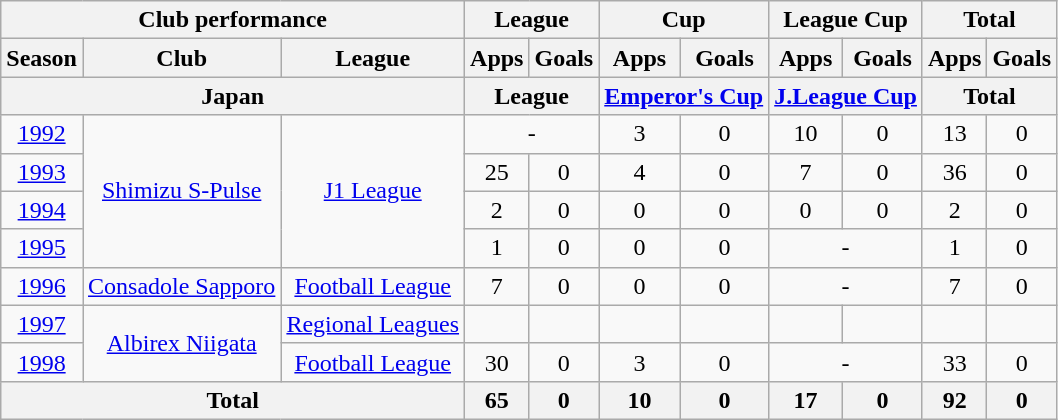<table class="wikitable" style="text-align:center;">
<tr>
<th colspan=3>Club performance</th>
<th colspan=2>League</th>
<th colspan=2>Cup</th>
<th colspan=2>League Cup</th>
<th colspan=2>Total</th>
</tr>
<tr>
<th>Season</th>
<th>Club</th>
<th>League</th>
<th>Apps</th>
<th>Goals</th>
<th>Apps</th>
<th>Goals</th>
<th>Apps</th>
<th>Goals</th>
<th>Apps</th>
<th>Goals</th>
</tr>
<tr>
<th colspan=3>Japan</th>
<th colspan=2>League</th>
<th colspan=2><a href='#'>Emperor's Cup</a></th>
<th colspan=2><a href='#'>J.League Cup</a></th>
<th colspan=2>Total</th>
</tr>
<tr>
<td><a href='#'>1992</a></td>
<td rowspan="4"><a href='#'>Shimizu S-Pulse</a></td>
<td rowspan="4"><a href='#'>J1 League</a></td>
<td colspan="2">-</td>
<td>3</td>
<td>0</td>
<td>10</td>
<td>0</td>
<td>13</td>
<td>0</td>
</tr>
<tr>
<td><a href='#'>1993</a></td>
<td>25</td>
<td>0</td>
<td>4</td>
<td>0</td>
<td>7</td>
<td>0</td>
<td>36</td>
<td>0</td>
</tr>
<tr>
<td><a href='#'>1994</a></td>
<td>2</td>
<td>0</td>
<td>0</td>
<td>0</td>
<td>0</td>
<td>0</td>
<td>2</td>
<td>0</td>
</tr>
<tr>
<td><a href='#'>1995</a></td>
<td>1</td>
<td>0</td>
<td>0</td>
<td>0</td>
<td colspan="2">-</td>
<td>1</td>
<td>0</td>
</tr>
<tr>
<td><a href='#'>1996</a></td>
<td><a href='#'>Consadole Sapporo</a></td>
<td><a href='#'>Football League</a></td>
<td>7</td>
<td>0</td>
<td>0</td>
<td>0</td>
<td colspan="2">-</td>
<td>7</td>
<td>0</td>
</tr>
<tr>
<td><a href='#'>1997</a></td>
<td rowspan="2"><a href='#'>Albirex Niigata</a></td>
<td><a href='#'>Regional Leagues</a></td>
<td></td>
<td></td>
<td></td>
<td></td>
<td></td>
<td></td>
<td></td>
<td></td>
</tr>
<tr>
<td><a href='#'>1998</a></td>
<td><a href='#'>Football League</a></td>
<td>30</td>
<td>0</td>
<td>3</td>
<td>0</td>
<td colspan="2">-</td>
<td>33</td>
<td>0</td>
</tr>
<tr>
<th colspan=3>Total</th>
<th>65</th>
<th>0</th>
<th>10</th>
<th>0</th>
<th>17</th>
<th>0</th>
<th>92</th>
<th>0</th>
</tr>
</table>
